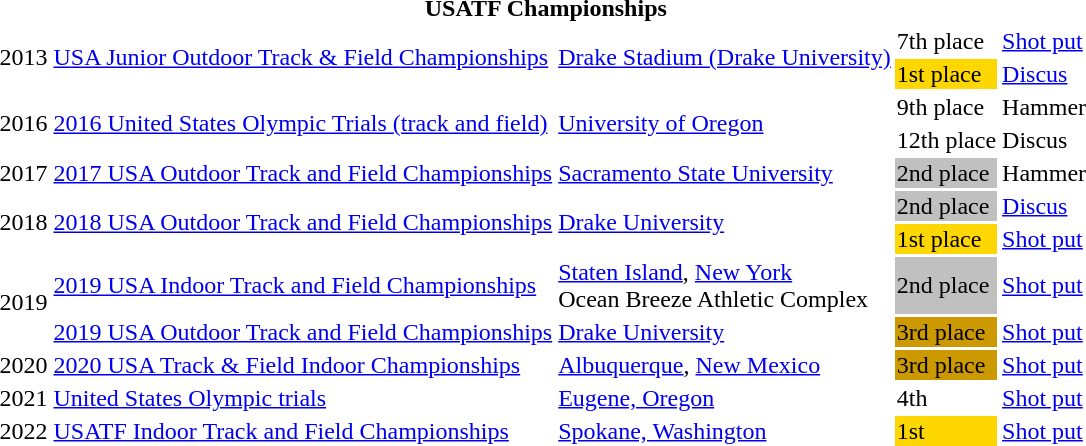<table>
<tr>
<th colspan="6">USATF Championships</th>
</tr>
<tr>
<td Rowspan=2>2013</td>
<td Rowspan=2><a href='#'>USA Junior Outdoor Track & Field Championships</a></td>
<td Rowspan=2><a href='#'>Drake Stadium (Drake University)</a></td>
<td>7th place</td>
<td><a href='#'>Shot put</a></td>
<td></td>
</tr>
<tr>
<td bgcolor=gold>1st place</td>
<td><a href='#'>Discus</a></td>
<td></td>
</tr>
<tr>
<td Rowspan=2>2016</td>
<td Rowspan=2><a href='#'>2016 United States Olympic Trials (track and field)</a></td>
<td Rowspan=2><a href='#'>University of Oregon</a></td>
<td>9th place</td>
<td>Hammer</td>
<td><a href='#'></a></td>
</tr>
<tr>
<td>12th place</td>
<td>Discus</td>
<td><a href='#'></a></td>
</tr>
<tr>
<td>2017</td>
<td><a href='#'>2017 USA Outdoor Track and Field Championships</a></td>
<td><a href='#'>Sacramento State University</a></td>
<td bgcolor=silver>2nd place</td>
<td>Hammer</td>
<td><a href='#'></a></td>
</tr>
<tr>
<td Rowspan=2>2018</td>
<td Rowspan=2><a href='#'>2018 USA Outdoor Track and Field Championships</a></td>
<td Rowspan=2><a href='#'>Drake University</a></td>
<td bgcolor=silver>2nd place</td>
<td><a href='#'>Discus</a></td>
<td><a href='#'></a></td>
</tr>
<tr>
<td bgcolor=gold>1st place</td>
<td><a href='#'>Shot put</a></td>
<td><a href='#'></a></td>
</tr>
<tr>
<td Rowspan=2>2019</td>
<td Rowspan=1><a href='#'>2019 USA Indoor Track and Field Championships</a></td>
<td><a href='#'>Staten Island</a>, <a href='#'>New York</a><br>Ocean Breeze Athletic Complex</td>
<td bgcolor=silver>2nd place</td>
<td><a href='#'>Shot put</a></td>
<td><a href='#'></a></td>
</tr>
<tr>
<td><a href='#'>2019 USA Outdoor Track and Field Championships</a></td>
<td><a href='#'>Drake University</a></td>
<td bgcolor=cc9900>3rd place</td>
<td><a href='#'>Shot put</a></td>
<td><a href='#'></a></td>
</tr>
<tr>
<td>2020</td>
<td><a href='#'>2020 USA Track & Field Indoor Championships</a></td>
<td><a href='#'>Albuquerque</a>, <a href='#'>New Mexico</a></td>
<td bgcolor=cc9900>3rd place</td>
<td><a href='#'>Shot put</a></td>
<td><a href='#'></a></td>
</tr>
<tr>
<td>2021</td>
<td><a href='#'>United States Olympic trials</a></td>
<td><a href='#'>Eugene, Oregon</a></td>
<td>4th</td>
<td><a href='#'>Shot put</a></td>
<td></td>
</tr>
<tr>
<td rowspan=1>2022</td>
<td><a href='#'>USATF Indoor Track and Field Championships</a></td>
<td><a href='#'>Spokane, Washington</a></td>
<td style="background-color:gold;">1st</td>
<td><a href='#'>Shot put</a></td>
<td></td>
</tr>
<tr>
</tr>
</table>
